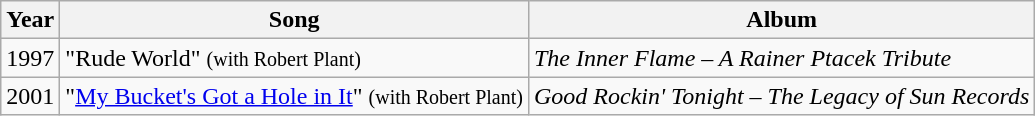<table class="wikitable">
<tr>
<th>Year</th>
<th>Song</th>
<th>Album</th>
</tr>
<tr>
<td>1997</td>
<td>"Rude World" <small>(with Robert Plant)</small></td>
<td><em>The Inner Flame – A Rainer Ptacek Tribute</em></td>
</tr>
<tr>
<td>2001</td>
<td>"<a href='#'>My Bucket's Got a Hole in It</a>" <small>(with Robert Plant)</small></td>
<td><em>Good Rockin' Tonight – The Legacy of Sun Records</em></td>
</tr>
</table>
